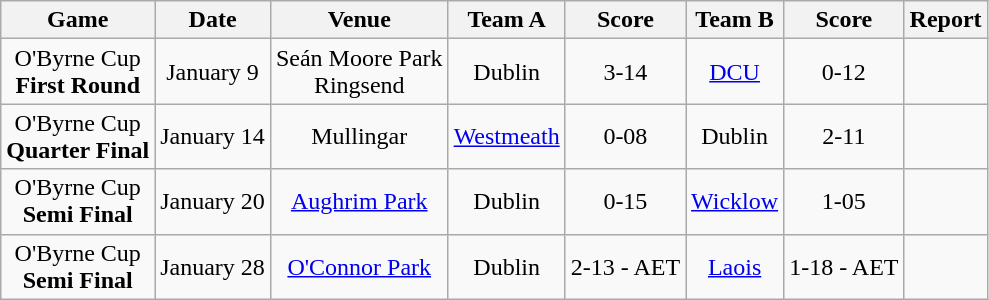<table class="wikitable">
<tr>
<th>Game</th>
<th>Date</th>
<th>Venue</th>
<th>Team A</th>
<th>Score</th>
<th>Team B</th>
<th>Score</th>
<th>Report</th>
</tr>
<tr align="center">
<td>O'Byrne Cup<br><strong>First Round</strong></td>
<td>January 9</td>
<td>Seán Moore Park<br>Ringsend</td>
<td>Dublin</td>
<td>3-14</td>
<td><a href='#'>DCU</a></td>
<td>0-12</td>
<td></td>
</tr>
<tr align="center">
<td>O'Byrne Cup<br><strong>Quarter Final</strong></td>
<td>January 14</td>
<td>Mullingar</td>
<td><a href='#'>Westmeath</a></td>
<td>0-08</td>
<td>Dublin</td>
<td>2-11</td>
<td></td>
</tr>
<tr align="center">
<td>O'Byrne Cup<br><strong>Semi Final</strong></td>
<td>January 20</td>
<td><a href='#'>Aughrim Park</a></td>
<td>Dublin</td>
<td>0-15</td>
<td><a href='#'>Wicklow</a></td>
<td>1-05</td>
<td></td>
</tr>
<tr align="center">
<td>O'Byrne Cup<br><strong>Semi Final</strong></td>
<td>January 28</td>
<td><a href='#'>O'Connor Park</a></td>
<td>Dublin</td>
<td>2-13 - AET</td>
<td><a href='#'>Laois</a></td>
<td>1-18 - AET</td>
<td></td>
</tr>
</table>
